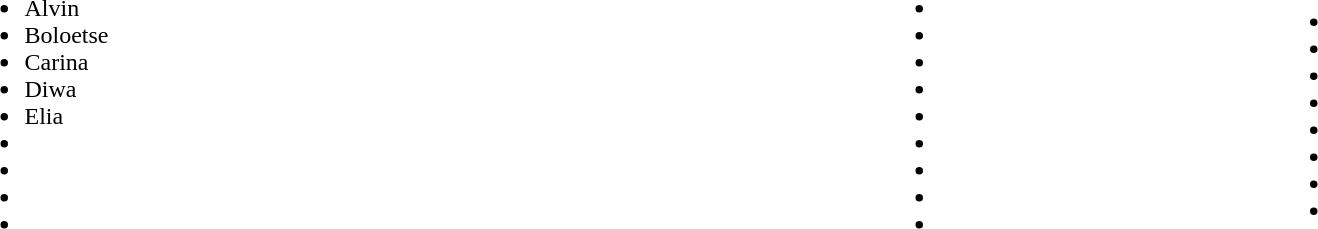<table width="90%">
<tr>
<td><br><ul><li>Alvin</li><li>Boloetse</li><li>Carina</li><li>Diwa</li><li>Elia</li><li></li><li></li><li></li><li></li></ul></td>
<td><br><ul><li></li><li></li><li></li><li></li><li></li><li></li><li></li><li></li><li></li></ul></td>
<td><br><ul><li></li><li></li><li></li><li></li><li></li><li></li><li></li><li></li></ul></td>
</tr>
</table>
